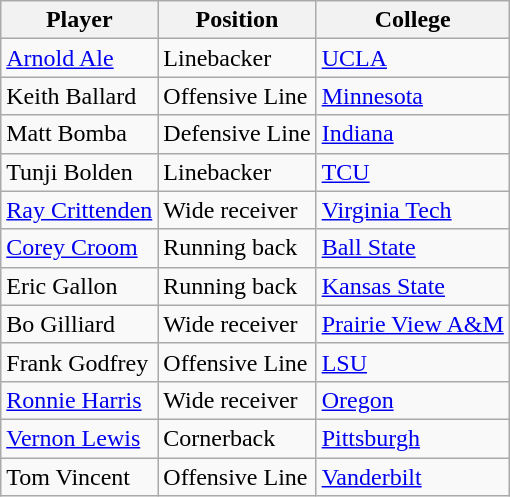<table class="wikitable">
<tr>
<th>Player</th>
<th>Position</th>
<th>College</th>
</tr>
<tr>
<td><a href='#'>Arnold Ale</a></td>
<td>Linebacker</td>
<td><a href='#'>UCLA</a></td>
</tr>
<tr>
<td>Keith Ballard</td>
<td>Offensive Line</td>
<td><a href='#'>Minnesota</a></td>
</tr>
<tr>
<td>Matt Bomba</td>
<td>Defensive Line</td>
<td><a href='#'>Indiana</a></td>
</tr>
<tr>
<td>Tunji Bolden</td>
<td>Linebacker</td>
<td><a href='#'>TCU</a></td>
</tr>
<tr>
<td><a href='#'>Ray Crittenden</a></td>
<td>Wide receiver</td>
<td><a href='#'>Virginia Tech</a></td>
</tr>
<tr>
<td><a href='#'>Corey Croom</a></td>
<td>Running back</td>
<td><a href='#'>Ball State</a></td>
</tr>
<tr>
<td>Eric Gallon</td>
<td>Running back</td>
<td><a href='#'>Kansas State</a></td>
</tr>
<tr>
<td>Bo Gilliard</td>
<td>Wide receiver</td>
<td><a href='#'>Prairie View A&M</a></td>
</tr>
<tr>
<td>Frank Godfrey</td>
<td>Offensive Line</td>
<td><a href='#'>LSU</a></td>
</tr>
<tr>
<td><a href='#'>Ronnie Harris</a></td>
<td>Wide receiver</td>
<td><a href='#'>Oregon</a></td>
</tr>
<tr>
<td><a href='#'>Vernon Lewis</a></td>
<td>Cornerback</td>
<td><a href='#'>Pittsburgh</a></td>
</tr>
<tr>
<td>Tom Vincent</td>
<td>Offensive Line</td>
<td><a href='#'>Vanderbilt</a></td>
</tr>
</table>
